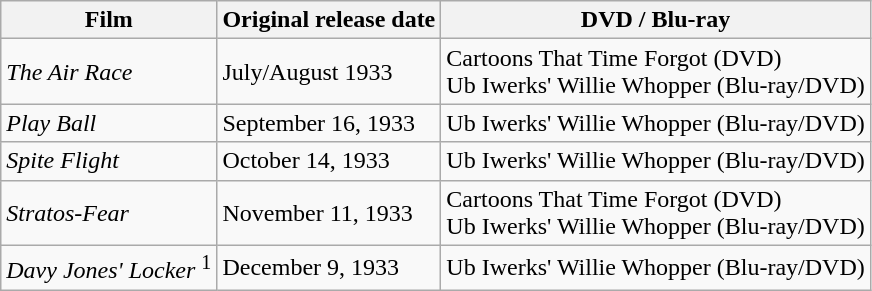<table class="wikitable">
<tr>
<th>Film</th>
<th>Original release date</th>
<th>DVD / Blu-ray</th>
</tr>
<tr>
<td><em>The Air Race</em></td>
<td>July/August 1933</td>
<td>Cartoons That Time Forgot (DVD)<br>Ub Iwerks' Willie Whopper (Blu-ray/DVD)</td>
</tr>
<tr>
<td><em>Play Ball</em></td>
<td>September 16, 1933</td>
<td>Ub Iwerks' Willie Whopper (Blu-ray/DVD)</td>
</tr>
<tr>
<td><em>Spite Flight</em></td>
<td>October 14, 1933</td>
<td>Ub Iwerks' Willie Whopper (Blu-ray/DVD)</td>
</tr>
<tr>
<td><em>Stratos-Fear</em></td>
<td>November 11, 1933</td>
<td>Cartoons That Time Forgot (DVD)<br>Ub Iwerks' Willie Whopper (Blu-ray/DVD)</td>
</tr>
<tr>
<td><em>Davy Jones' Locker</em> <sup>1</sup></td>
<td>December 9, 1933</td>
<td>Ub Iwerks' Willie Whopper (Blu-ray/DVD)</td>
</tr>
</table>
